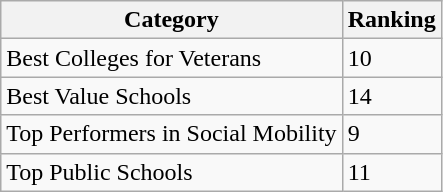<table class="wikitable">
<tr>
<th>Category</th>
<th>Ranking</th>
</tr>
<tr>
<td>Best Colleges for Veterans</td>
<td>10</td>
</tr>
<tr>
<td>Best Value Schools</td>
<td>14</td>
</tr>
<tr>
<td>Top Performers in Social Mobility</td>
<td>9</td>
</tr>
<tr>
<td>Top Public Schools</td>
<td>11</td>
</tr>
</table>
